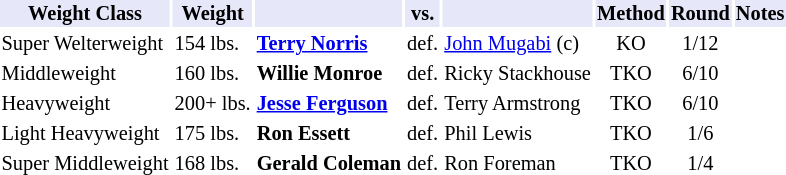<table class="toccolours" style="font-size: 85%;">
<tr>
<th style="background:#e6e8fa; color:#000; text-align:center;">Weight Class</th>
<th style="background:#e6e8fa; color:#000; text-align:center;">Weight</th>
<th style="background:#e6e8fa; color:#000; text-align:center;"></th>
<th style="background:#e6e8fa; color:#000; text-align:center;">vs.</th>
<th style="background:#e6e8fa; color:#000; text-align:center;"></th>
<th style="background:#e6e8fa; color:#000; text-align:center;">Method</th>
<th style="background:#e6e8fa; color:#000; text-align:center;">Round</th>
<th style="background:#e6e8fa; color:#000; text-align:center;">Notes</th>
</tr>
<tr>
<td>Super Welterweight</td>
<td>154 lbs.</td>
<td><strong><a href='#'>Terry Norris</a></strong></td>
<td>def.</td>
<td><a href='#'>John Mugabi</a> (c)</td>
<td align=center>KO</td>
<td align=center>1/12</td>
<td></td>
</tr>
<tr>
<td>Middleweight</td>
<td>160 lbs.</td>
<td><strong>Willie Monroe</strong></td>
<td>def.</td>
<td>Ricky Stackhouse</td>
<td align=center>TKO</td>
<td align=center>6/10</td>
</tr>
<tr>
<td>Heavyweight</td>
<td>200+ lbs.</td>
<td><strong><a href='#'>Jesse Ferguson</a></strong></td>
<td>def.</td>
<td>Terry Armstrong</td>
<td align=center>TKO</td>
<td align=center>6/10</td>
</tr>
<tr>
<td>Light Heavyweight</td>
<td>175 lbs.</td>
<td><strong>Ron Essett</strong></td>
<td>def.</td>
<td>Phil Lewis</td>
<td align=center>TKO</td>
<td align=center>1/6</td>
</tr>
<tr>
<td>Super Middleweight</td>
<td>168 lbs.</td>
<td><strong>Gerald Coleman</strong></td>
<td>def.</td>
<td>Ron Foreman</td>
<td align=center>TKO</td>
<td align=center>1/4</td>
</tr>
</table>
